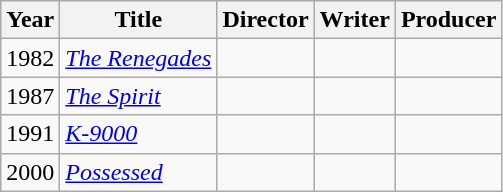<table class="wikitable">
<tr>
<th>Year</th>
<th>Title</th>
<th>Director</th>
<th>Writer</th>
<th>Producer</th>
</tr>
<tr>
<td>1982</td>
<td><em><a href='#'>The Renegades</a></em></td>
<td></td>
<td></td>
<td></td>
</tr>
<tr>
<td>1987</td>
<td><em><a href='#'>The Spirit</a></em></td>
<td></td>
<td></td>
<td></td>
</tr>
<tr>
<td>1991</td>
<td><em><a href='#'>K-9000</a></em></td>
<td></td>
<td></td>
<td></td>
</tr>
<tr>
<td>2000</td>
<td><em><a href='#'>Possessed</a></em></td>
<td></td>
<td></td>
<td></td>
</tr>
</table>
